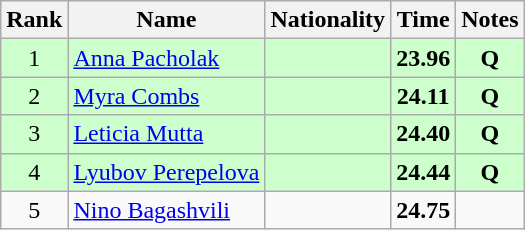<table class="wikitable sortable" style="text-align:center">
<tr>
<th>Rank</th>
<th>Name</th>
<th>Nationality</th>
<th>Time</th>
<th>Notes</th>
</tr>
<tr bgcolor=ccffcc>
<td>1</td>
<td align=left><a href='#'>Anna Pacholak</a></td>
<td align=left></td>
<td><strong>23.96</strong></td>
<td><strong>Q</strong></td>
</tr>
<tr bgcolor=ccffcc>
<td>2</td>
<td align=left><a href='#'>Myra Combs</a></td>
<td align=left></td>
<td><strong>24.11</strong></td>
<td><strong>Q</strong></td>
</tr>
<tr bgcolor=ccffcc>
<td>3</td>
<td align=left><a href='#'>Leticia Mutta</a></td>
<td align=left></td>
<td><strong>24.40</strong></td>
<td><strong>Q</strong></td>
</tr>
<tr bgcolor=ccffcc>
<td>4</td>
<td align=left><a href='#'>Lyubov Perepelova</a></td>
<td align=left></td>
<td><strong>24.44</strong></td>
<td><strong>Q</strong></td>
</tr>
<tr>
<td>5</td>
<td align=left><a href='#'>Nino Bagashvili</a></td>
<td align=left></td>
<td><strong>24.75</strong></td>
<td></td>
</tr>
</table>
